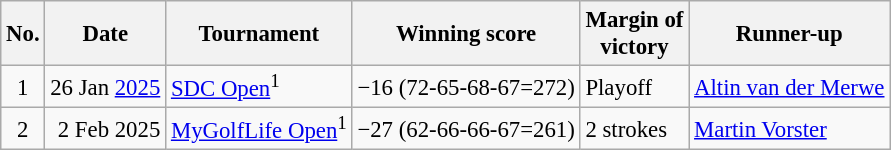<table class="wikitable" style="font-size:95%;">
<tr>
<th>No.</th>
<th>Date</th>
<th>Tournament</th>
<th>Winning score</th>
<th>Margin of<br>victory</th>
<th>Runner-up</th>
</tr>
<tr>
<td align=center>1</td>
<td align=right>26 Jan <a href='#'>2025</a></td>
<td><a href='#'>SDC Open</a><sup>1</sup></td>
<td>−16 (72-65-68-67=272)</td>
<td>Playoff</td>
<td> <a href='#'>Altin van der Merwe</a></td>
</tr>
<tr>
<td align=center>2</td>
<td align=right>2 Feb 2025</td>
<td><a href='#'>MyGolfLife Open</a><sup>1</sup></td>
<td>−27 (62-66-66-67=261)</td>
<td>2 strokes</td>
<td> <a href='#'>Martin Vorster</a></td>
</tr>
</table>
